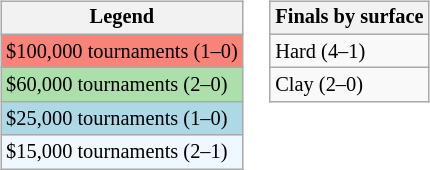<table>
<tr valign=top>
<td><br><table class=wikitable style="font-size:85%">
<tr>
<th>Legend</th>
</tr>
<tr style="background:#f88379;">
<td>$100,000 tournaments (1–0)</td>
</tr>
<tr style="background:#addfad;">
<td>$60,000 tournaments (2–0)</td>
</tr>
<tr style="background:lightblue;">
<td>$25,000 tournaments (1–0)</td>
</tr>
<tr style="background:#f0f8ff;">
<td>$15,000 tournaments (2–1)</td>
</tr>
</table>
</td>
<td><br><table class=wikitable style="font-size:85%">
<tr>
<th>Finals by surface</th>
</tr>
<tr>
<td>Hard (4–1)</td>
</tr>
<tr>
<td>Clay (2–0)</td>
</tr>
</table>
</td>
</tr>
</table>
